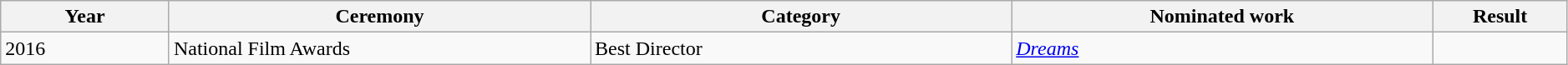<table class="wikitable mw-collapsible " style="width:99%;"  >
<tr>
<th style="width:10%;" scope="col">Year</th>
<th style="width:25%;" scope="col">Ceremony</th>
<th style="width:25%;" scope="col">Category</th>
<th style="width:25%;" scope="col">Nominated work</th>
<th style="width:8%;" scope="col">Result</th>
</tr>
<tr>
<td>2016</td>
<td>National Film Awards</td>
<td>Best Director</td>
<td><em><a href='#'>Dreams</a></em></td>
<td><br></td>
</tr>
</table>
